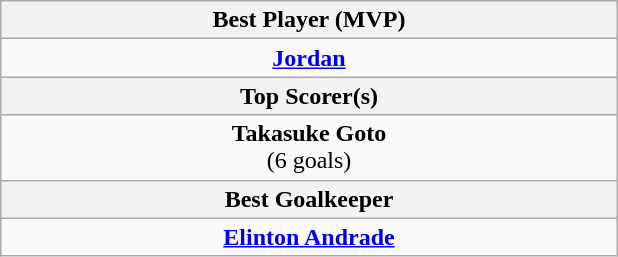<table class="wikitable" style="margin:auto">
<tr>
<th width=33% colspan="4">Best Player (MVP)</th>
</tr>
<tr>
<td align="center" colspan="4"><strong> <a href='#'>Jordan</a></strong></td>
</tr>
<tr>
<th colspan="4">Top Scorer(s)</th>
</tr>
<tr>
<td align="center" colspan="4"><strong> Takasuke Goto</strong> <br> (6 goals)</td>
</tr>
<tr>
<th colspan="4">Best Goalkeeper</th>
</tr>
<tr>
<td colspan="4" align="center"><strong> <a href='#'>Elinton Andrade</a></strong></td>
</tr>
</table>
